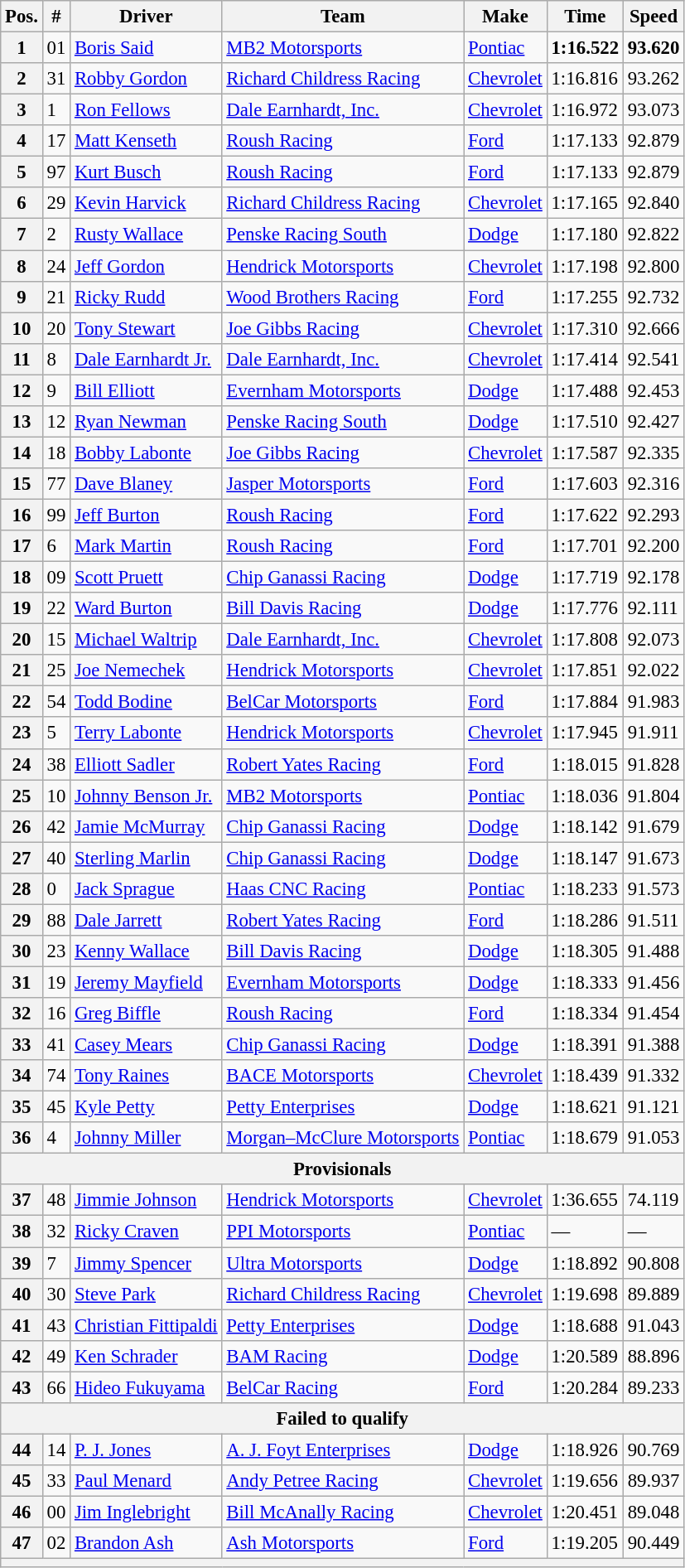<table class="wikitable" style="font-size:95%">
<tr>
<th>Pos.</th>
<th>#</th>
<th>Driver</th>
<th>Team</th>
<th>Make</th>
<th>Time</th>
<th>Speed</th>
</tr>
<tr>
<th>1</th>
<td>01</td>
<td><a href='#'>Boris Said</a></td>
<td><a href='#'>MB2 Motorsports</a></td>
<td><a href='#'>Pontiac</a></td>
<td><strong>1:16.522</strong></td>
<td><strong>93.620</strong></td>
</tr>
<tr>
<th>2</th>
<td>31</td>
<td><a href='#'>Robby Gordon</a></td>
<td><a href='#'>Richard Childress Racing</a></td>
<td><a href='#'>Chevrolet</a></td>
<td>1:16.816</td>
<td>93.262</td>
</tr>
<tr>
<th>3</th>
<td>1</td>
<td><a href='#'>Ron Fellows</a></td>
<td><a href='#'>Dale Earnhardt, Inc.</a></td>
<td><a href='#'>Chevrolet</a></td>
<td>1:16.972</td>
<td>93.073</td>
</tr>
<tr>
<th>4</th>
<td>17</td>
<td><a href='#'>Matt Kenseth</a></td>
<td><a href='#'>Roush Racing</a></td>
<td><a href='#'>Ford</a></td>
<td>1:17.133</td>
<td>92.879</td>
</tr>
<tr>
<th>5</th>
<td>97</td>
<td><a href='#'>Kurt Busch</a></td>
<td><a href='#'>Roush Racing</a></td>
<td><a href='#'>Ford</a></td>
<td>1:17.133</td>
<td>92.879</td>
</tr>
<tr>
<th>6</th>
<td>29</td>
<td><a href='#'>Kevin Harvick</a></td>
<td><a href='#'>Richard Childress Racing</a></td>
<td><a href='#'>Chevrolet</a></td>
<td>1:17.165</td>
<td>92.840</td>
</tr>
<tr>
<th>7</th>
<td>2</td>
<td><a href='#'>Rusty Wallace</a></td>
<td><a href='#'>Penske Racing South</a></td>
<td><a href='#'>Dodge</a></td>
<td>1:17.180</td>
<td>92.822</td>
</tr>
<tr>
<th>8</th>
<td>24</td>
<td><a href='#'>Jeff Gordon</a></td>
<td><a href='#'>Hendrick Motorsports</a></td>
<td><a href='#'>Chevrolet</a></td>
<td>1:17.198</td>
<td>92.800</td>
</tr>
<tr>
<th>9</th>
<td>21</td>
<td><a href='#'>Ricky Rudd</a></td>
<td><a href='#'>Wood Brothers Racing</a></td>
<td><a href='#'>Ford</a></td>
<td>1:17.255</td>
<td>92.732</td>
</tr>
<tr>
<th>10</th>
<td>20</td>
<td><a href='#'>Tony Stewart</a></td>
<td><a href='#'>Joe Gibbs Racing</a></td>
<td><a href='#'>Chevrolet</a></td>
<td>1:17.310</td>
<td>92.666</td>
</tr>
<tr>
<th>11</th>
<td>8</td>
<td><a href='#'>Dale Earnhardt Jr.</a></td>
<td><a href='#'>Dale Earnhardt, Inc.</a></td>
<td><a href='#'>Chevrolet</a></td>
<td>1:17.414</td>
<td>92.541</td>
</tr>
<tr>
<th>12</th>
<td>9</td>
<td><a href='#'>Bill Elliott</a></td>
<td><a href='#'>Evernham Motorsports</a></td>
<td><a href='#'>Dodge</a></td>
<td>1:17.488</td>
<td>92.453</td>
</tr>
<tr>
<th>13</th>
<td>12</td>
<td><a href='#'>Ryan Newman</a></td>
<td><a href='#'>Penske Racing South</a></td>
<td><a href='#'>Dodge</a></td>
<td>1:17.510</td>
<td>92.427</td>
</tr>
<tr>
<th>14</th>
<td>18</td>
<td><a href='#'>Bobby Labonte</a></td>
<td><a href='#'>Joe Gibbs Racing</a></td>
<td><a href='#'>Chevrolet</a></td>
<td>1:17.587</td>
<td>92.335</td>
</tr>
<tr>
<th>15</th>
<td>77</td>
<td><a href='#'>Dave Blaney</a></td>
<td><a href='#'>Jasper Motorsports</a></td>
<td><a href='#'>Ford</a></td>
<td>1:17.603</td>
<td>92.316</td>
</tr>
<tr>
<th>16</th>
<td>99</td>
<td><a href='#'>Jeff Burton</a></td>
<td><a href='#'>Roush Racing</a></td>
<td><a href='#'>Ford</a></td>
<td>1:17.622</td>
<td>92.293</td>
</tr>
<tr>
<th>17</th>
<td>6</td>
<td><a href='#'>Mark Martin</a></td>
<td><a href='#'>Roush Racing</a></td>
<td><a href='#'>Ford</a></td>
<td>1:17.701</td>
<td>92.200</td>
</tr>
<tr>
<th>18</th>
<td>09</td>
<td><a href='#'>Scott Pruett</a></td>
<td><a href='#'>Chip Ganassi Racing</a></td>
<td><a href='#'>Dodge</a></td>
<td>1:17.719</td>
<td>92.178</td>
</tr>
<tr>
<th>19</th>
<td>22</td>
<td><a href='#'>Ward Burton</a></td>
<td><a href='#'>Bill Davis Racing</a></td>
<td><a href='#'>Dodge</a></td>
<td>1:17.776</td>
<td>92.111</td>
</tr>
<tr>
<th>20</th>
<td>15</td>
<td><a href='#'>Michael Waltrip</a></td>
<td><a href='#'>Dale Earnhardt, Inc.</a></td>
<td><a href='#'>Chevrolet</a></td>
<td>1:17.808</td>
<td>92.073</td>
</tr>
<tr>
<th>21</th>
<td>25</td>
<td><a href='#'>Joe Nemechek</a></td>
<td><a href='#'>Hendrick Motorsports</a></td>
<td><a href='#'>Chevrolet</a></td>
<td>1:17.851</td>
<td>92.022</td>
</tr>
<tr>
<th>22</th>
<td>54</td>
<td><a href='#'>Todd Bodine</a></td>
<td><a href='#'>BelCar Motorsports</a></td>
<td><a href='#'>Ford</a></td>
<td>1:17.884</td>
<td>91.983</td>
</tr>
<tr>
<th>23</th>
<td>5</td>
<td><a href='#'>Terry Labonte</a></td>
<td><a href='#'>Hendrick Motorsports</a></td>
<td><a href='#'>Chevrolet</a></td>
<td>1:17.945</td>
<td>91.911</td>
</tr>
<tr>
<th>24</th>
<td>38</td>
<td><a href='#'>Elliott Sadler</a></td>
<td><a href='#'>Robert Yates Racing</a></td>
<td><a href='#'>Ford</a></td>
<td>1:18.015</td>
<td>91.828</td>
</tr>
<tr>
<th>25</th>
<td>10</td>
<td><a href='#'>Johnny Benson Jr.</a></td>
<td><a href='#'>MB2 Motorsports</a></td>
<td><a href='#'>Pontiac</a></td>
<td>1:18.036</td>
<td>91.804</td>
</tr>
<tr>
<th>26</th>
<td>42</td>
<td><a href='#'>Jamie McMurray</a></td>
<td><a href='#'>Chip Ganassi Racing</a></td>
<td><a href='#'>Dodge</a></td>
<td>1:18.142</td>
<td>91.679</td>
</tr>
<tr>
<th>27</th>
<td>40</td>
<td><a href='#'>Sterling Marlin</a></td>
<td><a href='#'>Chip Ganassi Racing</a></td>
<td><a href='#'>Dodge</a></td>
<td>1:18.147</td>
<td>91.673</td>
</tr>
<tr>
<th>28</th>
<td>0</td>
<td><a href='#'>Jack Sprague</a></td>
<td><a href='#'>Haas CNC Racing</a></td>
<td><a href='#'>Pontiac</a></td>
<td>1:18.233</td>
<td>91.573</td>
</tr>
<tr>
<th>29</th>
<td>88</td>
<td><a href='#'>Dale Jarrett</a></td>
<td><a href='#'>Robert Yates Racing</a></td>
<td><a href='#'>Ford</a></td>
<td>1:18.286</td>
<td>91.511</td>
</tr>
<tr>
<th>30</th>
<td>23</td>
<td><a href='#'>Kenny Wallace</a></td>
<td><a href='#'>Bill Davis Racing</a></td>
<td><a href='#'>Dodge</a></td>
<td>1:18.305</td>
<td>91.488</td>
</tr>
<tr>
<th>31</th>
<td>19</td>
<td><a href='#'>Jeremy Mayfield</a></td>
<td><a href='#'>Evernham Motorsports</a></td>
<td><a href='#'>Dodge</a></td>
<td>1:18.333</td>
<td>91.456</td>
</tr>
<tr>
<th>32</th>
<td>16</td>
<td><a href='#'>Greg Biffle</a></td>
<td><a href='#'>Roush Racing</a></td>
<td><a href='#'>Ford</a></td>
<td>1:18.334</td>
<td>91.454</td>
</tr>
<tr>
<th>33</th>
<td>41</td>
<td><a href='#'>Casey Mears</a></td>
<td><a href='#'>Chip Ganassi Racing</a></td>
<td><a href='#'>Dodge</a></td>
<td>1:18.391</td>
<td>91.388</td>
</tr>
<tr>
<th>34</th>
<td>74</td>
<td><a href='#'>Tony Raines</a></td>
<td><a href='#'>BACE Motorsports</a></td>
<td><a href='#'>Chevrolet</a></td>
<td>1:18.439</td>
<td>91.332</td>
</tr>
<tr>
<th>35</th>
<td>45</td>
<td><a href='#'>Kyle Petty</a></td>
<td><a href='#'>Petty Enterprises</a></td>
<td><a href='#'>Dodge</a></td>
<td>1:18.621</td>
<td>91.121</td>
</tr>
<tr>
<th>36</th>
<td>4</td>
<td><a href='#'>Johnny Miller</a></td>
<td><a href='#'>Morgan–McClure Motorsports</a></td>
<td><a href='#'>Pontiac</a></td>
<td>1:18.679</td>
<td>91.053</td>
</tr>
<tr>
<th colspan="7">Provisionals</th>
</tr>
<tr>
<th>37</th>
<td>48</td>
<td><a href='#'>Jimmie Johnson</a></td>
<td><a href='#'>Hendrick Motorsports</a></td>
<td><a href='#'>Chevrolet</a></td>
<td>1:36.655</td>
<td>74.119</td>
</tr>
<tr>
<th>38</th>
<td>32</td>
<td><a href='#'>Ricky Craven</a></td>
<td><a href='#'>PPI Motorsports</a></td>
<td><a href='#'>Pontiac</a></td>
<td>—</td>
<td>—</td>
</tr>
<tr>
<th>39</th>
<td>7</td>
<td><a href='#'>Jimmy Spencer</a></td>
<td><a href='#'>Ultra Motorsports</a></td>
<td><a href='#'>Dodge</a></td>
<td>1:18.892</td>
<td>90.808</td>
</tr>
<tr>
<th>40</th>
<td>30</td>
<td><a href='#'>Steve Park</a></td>
<td><a href='#'>Richard Childress Racing</a></td>
<td><a href='#'>Chevrolet</a></td>
<td>1:19.698</td>
<td>89.889</td>
</tr>
<tr>
<th>41</th>
<td>43</td>
<td><a href='#'>Christian Fittipaldi</a></td>
<td><a href='#'>Petty Enterprises</a></td>
<td><a href='#'>Dodge</a></td>
<td>1:18.688</td>
<td>91.043</td>
</tr>
<tr>
<th>42</th>
<td>49</td>
<td><a href='#'>Ken Schrader</a></td>
<td><a href='#'>BAM Racing</a></td>
<td><a href='#'>Dodge</a></td>
<td>1:20.589</td>
<td>88.896</td>
</tr>
<tr>
<th>43</th>
<td>66</td>
<td><a href='#'>Hideo Fukuyama</a></td>
<td><a href='#'>BelCar Racing</a></td>
<td><a href='#'>Ford</a></td>
<td>1:20.284</td>
<td>89.233</td>
</tr>
<tr>
<th colspan="7">Failed to qualify</th>
</tr>
<tr>
<th>44</th>
<td>14</td>
<td><a href='#'>P. J. Jones</a></td>
<td><a href='#'>A. J. Foyt Enterprises</a></td>
<td><a href='#'>Dodge</a></td>
<td>1:18.926</td>
<td>90.769</td>
</tr>
<tr>
<th>45</th>
<td>33</td>
<td><a href='#'>Paul Menard</a></td>
<td><a href='#'>Andy Petree Racing</a></td>
<td><a href='#'>Chevrolet</a></td>
<td>1:19.656</td>
<td>89.937</td>
</tr>
<tr>
<th>46</th>
<td>00</td>
<td><a href='#'>Jim Inglebright</a></td>
<td><a href='#'>Bill McAnally Racing</a></td>
<td><a href='#'>Chevrolet</a></td>
<td>1:20.451</td>
<td>89.048</td>
</tr>
<tr>
<th>47</th>
<td>02</td>
<td><a href='#'>Brandon Ash</a></td>
<td><a href='#'>Ash Motorsports</a></td>
<td><a href='#'>Ford</a></td>
<td>1:19.205</td>
<td>90.449</td>
</tr>
<tr>
<th colspan="7"></th>
</tr>
</table>
